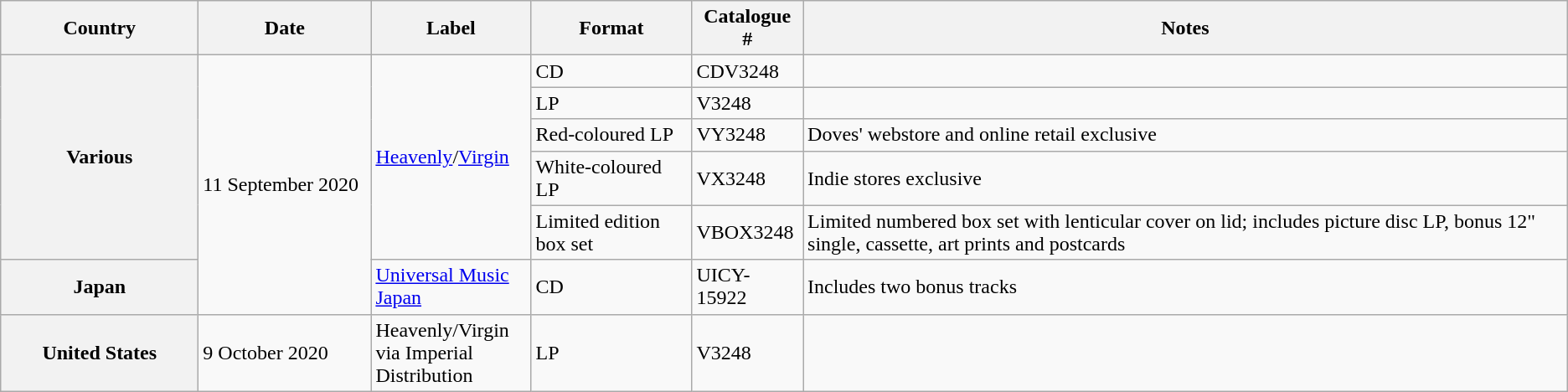<table class="wikitable plainrowheaders">
<tr>
<th width="150px">Country</th>
<th width="130px">Date</th>
<th width="120px">Label</th>
<th>Format</th>
<th>Catalogue #</th>
<th>Notes</th>
</tr>
<tr>
<th scope="row" rowspan="5">Various</th>
<td rowspan="6">11 September 2020</td>
<td rowspan="5"><a href='#'>Heavenly</a>/<a href='#'>Virgin</a></td>
<td>CD</td>
<td>CDV3248</td>
<td></td>
</tr>
<tr>
<td>LP</td>
<td>V3248</td>
<td></td>
</tr>
<tr>
<td>Red-coloured LP</td>
<td>VY3248</td>
<td>Doves' webstore and online retail exclusive</td>
</tr>
<tr>
<td>White-coloured LP</td>
<td>VX3248</td>
<td>Indie stores exclusive</td>
</tr>
<tr>
<td>Limited edition box set</td>
<td>VBOX3248</td>
<td>Limited numbered box set with lenticular cover on lid; includes picture disc LP, bonus 12" single, cassette, art prints and postcards</td>
</tr>
<tr>
<th scope="row">Japan</th>
<td><a href='#'>Universal Music Japan</a></td>
<td>CD</td>
<td>UICY-15922</td>
<td>Includes two bonus tracks</td>
</tr>
<tr>
<th scope="row">United States</th>
<td>9 October 2020</td>
<td>Heavenly/Virgin via Imperial Distribution</td>
<td>LP</td>
<td>V3248</td>
<td></td>
</tr>
</table>
